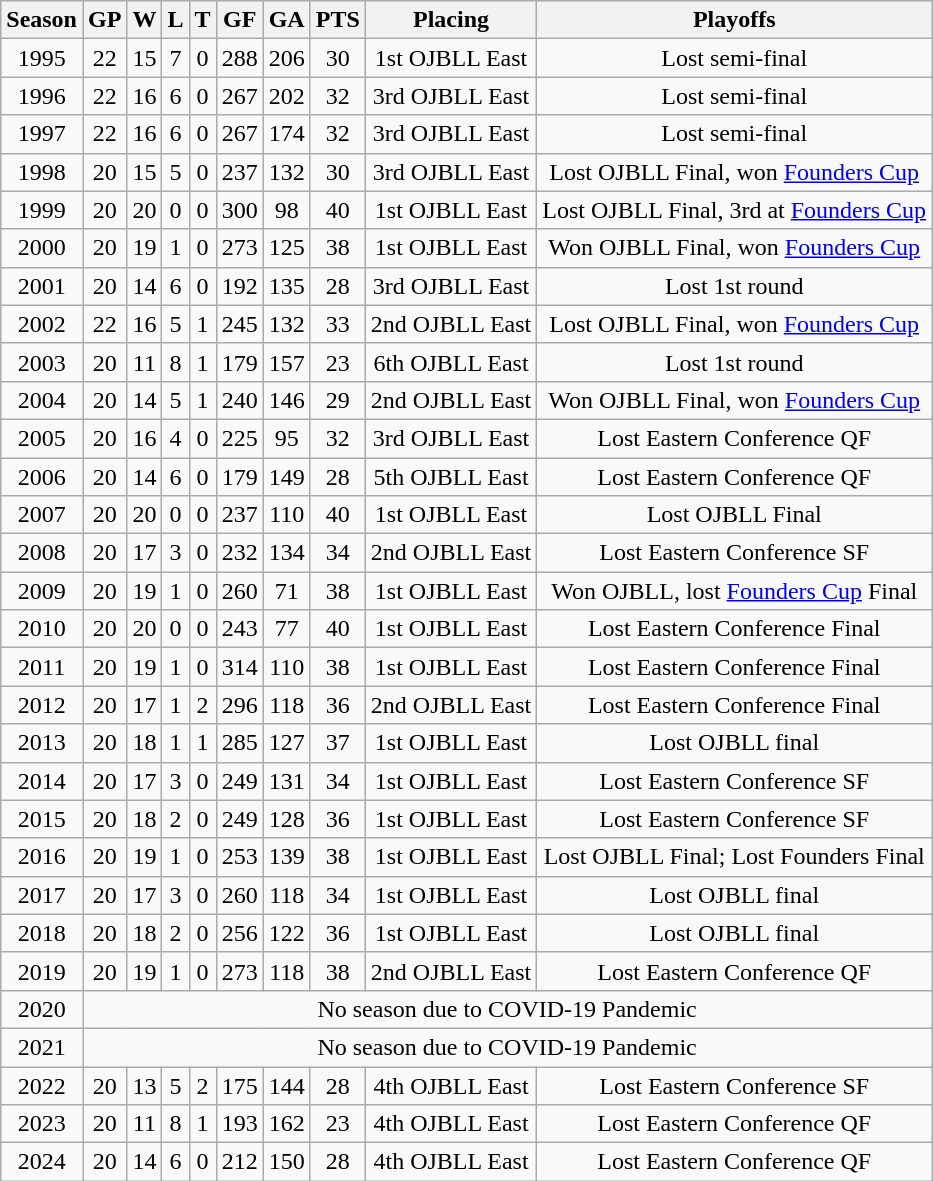<table class="wikitable" style="text-align:center">
<tr>
<th>Season</th>
<th>GP</th>
<th>W</th>
<th>L</th>
<th>T</th>
<th>GF</th>
<th>GA</th>
<th>PTS</th>
<th>Placing</th>
<th>Playoffs</th>
</tr>
<tr>
<td>1995</td>
<td>22</td>
<td>15</td>
<td>7</td>
<td>0</td>
<td>288</td>
<td>206</td>
<td>30</td>
<td>1st OJBLL East</td>
<td>Lost semi-final</td>
</tr>
<tr>
<td>1996</td>
<td>22</td>
<td>16</td>
<td>6</td>
<td>0</td>
<td>267</td>
<td>202</td>
<td>32</td>
<td>3rd OJBLL East</td>
<td>Lost semi-final</td>
</tr>
<tr>
<td>1997</td>
<td>22</td>
<td>16</td>
<td>6</td>
<td>0</td>
<td>267</td>
<td>174</td>
<td>32</td>
<td>3rd OJBLL East</td>
<td>Lost semi-final</td>
</tr>
<tr>
<td>1998</td>
<td>20</td>
<td>15</td>
<td>5</td>
<td>0</td>
<td>237</td>
<td>132</td>
<td>30</td>
<td>3rd OJBLL East</td>
<td>Lost OJBLL Final, won <a href='#'>Founders Cup</a></td>
</tr>
<tr>
<td>1999</td>
<td>20</td>
<td>20</td>
<td>0</td>
<td>0</td>
<td>300</td>
<td>98</td>
<td>40</td>
<td>1st OJBLL East</td>
<td>Lost OJBLL Final, 3rd at <a href='#'>Founders Cup</a></td>
</tr>
<tr>
<td>2000</td>
<td>20</td>
<td>19</td>
<td>1</td>
<td>0</td>
<td>273</td>
<td>125</td>
<td>38</td>
<td>1st OJBLL East</td>
<td>Won OJBLL Final, won <a href='#'>Founders Cup</a></td>
</tr>
<tr>
<td>2001</td>
<td>20</td>
<td>14</td>
<td>6</td>
<td>0</td>
<td>192</td>
<td>135</td>
<td>28</td>
<td>3rd OJBLL East</td>
<td>Lost 1st round</td>
</tr>
<tr>
<td>2002</td>
<td>22</td>
<td>16</td>
<td>5</td>
<td>1</td>
<td>245</td>
<td>132</td>
<td>33</td>
<td>2nd OJBLL East</td>
<td>Lost OJBLL Final, won <a href='#'>Founders Cup</a></td>
</tr>
<tr>
<td>2003</td>
<td>20</td>
<td>11</td>
<td>8</td>
<td>1</td>
<td>179</td>
<td>157</td>
<td>23</td>
<td>6th OJBLL East</td>
<td>Lost 1st round</td>
</tr>
<tr>
<td>2004</td>
<td>20</td>
<td>14</td>
<td>5</td>
<td>1</td>
<td>240</td>
<td>146</td>
<td>29</td>
<td>2nd OJBLL East</td>
<td>Won OJBLL Final, won <a href='#'>Founders Cup</a></td>
</tr>
<tr>
<td>2005</td>
<td>20</td>
<td>16</td>
<td>4</td>
<td>0</td>
<td>225</td>
<td>95</td>
<td>32</td>
<td>3rd OJBLL East</td>
<td>Lost Eastern Conference QF</td>
</tr>
<tr>
<td>2006</td>
<td>20</td>
<td>14</td>
<td>6</td>
<td>0</td>
<td>179</td>
<td>149</td>
<td>28</td>
<td>5th OJBLL East</td>
<td>Lost Eastern Conference QF</td>
</tr>
<tr>
<td>2007</td>
<td>20</td>
<td>20</td>
<td>0</td>
<td>0</td>
<td>237</td>
<td>110</td>
<td>40</td>
<td>1st OJBLL East</td>
<td>Lost OJBLL Final</td>
</tr>
<tr>
<td>2008</td>
<td>20</td>
<td>17</td>
<td>3</td>
<td>0</td>
<td>232</td>
<td>134</td>
<td>34</td>
<td>2nd OJBLL East</td>
<td>Lost Eastern Conference SF</td>
</tr>
<tr>
<td>2009</td>
<td>20</td>
<td>19</td>
<td>1</td>
<td>0</td>
<td>260</td>
<td>71</td>
<td>38</td>
<td>1st OJBLL East</td>
<td>Won OJBLL, lost <a href='#'>Founders Cup</a> Final</td>
</tr>
<tr>
<td>2010</td>
<td>20</td>
<td>20</td>
<td>0</td>
<td>0</td>
<td>243</td>
<td>77</td>
<td>40</td>
<td>1st OJBLL East</td>
<td>Lost Eastern Conference Final</td>
</tr>
<tr>
<td>2011</td>
<td>20</td>
<td>19</td>
<td>1</td>
<td>0</td>
<td>314</td>
<td>110</td>
<td>38</td>
<td>1st OJBLL East</td>
<td>Lost Eastern Conference Final</td>
</tr>
<tr>
<td>2012</td>
<td>20</td>
<td>17</td>
<td>1</td>
<td>2</td>
<td>296</td>
<td>118</td>
<td>36</td>
<td>2nd OJBLL East</td>
<td>Lost Eastern Conference Final</td>
</tr>
<tr>
<td>2013</td>
<td>20</td>
<td>18</td>
<td>1</td>
<td>1</td>
<td>285</td>
<td>127</td>
<td>37</td>
<td>1st OJBLL East</td>
<td>Lost OJBLL final</td>
</tr>
<tr>
<td>2014</td>
<td>20</td>
<td>17</td>
<td>3</td>
<td>0</td>
<td>249</td>
<td>131</td>
<td>34</td>
<td>1st OJBLL East</td>
<td>Lost Eastern Conference SF</td>
</tr>
<tr>
<td>2015</td>
<td>20</td>
<td>18</td>
<td>2</td>
<td>0</td>
<td>249</td>
<td>128</td>
<td>36</td>
<td>1st OJBLL East</td>
<td>Lost Eastern Conference SF</td>
</tr>
<tr>
<td>2016</td>
<td>20</td>
<td>19</td>
<td>1</td>
<td>0</td>
<td>253</td>
<td>139</td>
<td>38</td>
<td>1st OJBLL East</td>
<td>Lost OJBLL Final; Lost Founders Final</td>
</tr>
<tr>
<td>2017</td>
<td>20</td>
<td>17</td>
<td>3</td>
<td>0</td>
<td>260</td>
<td>118</td>
<td>34</td>
<td>1st OJBLL East</td>
<td>Lost OJBLL final</td>
</tr>
<tr>
<td>2018</td>
<td>20</td>
<td>18</td>
<td>2</td>
<td>0</td>
<td>256</td>
<td>122</td>
<td>36</td>
<td>1st OJBLL East</td>
<td>Lost OJBLL final</td>
</tr>
<tr>
<td>2019</td>
<td>20</td>
<td>19</td>
<td>1</td>
<td>0</td>
<td>273</td>
<td>118</td>
<td>38</td>
<td>2nd OJBLL East</td>
<td>Lost Eastern Conference QF</td>
</tr>
<tr>
<td>2020</td>
<td colspan="9">No season due to COVID-19 Pandemic</td>
</tr>
<tr>
<td>2021</td>
<td colspan="9">No season due to COVID-19 Pandemic</td>
</tr>
<tr>
<td>2022</td>
<td>20</td>
<td>13</td>
<td>5</td>
<td>2</td>
<td>175</td>
<td>144</td>
<td>28</td>
<td>4th OJBLL East</td>
<td>Lost Eastern Conference SF</td>
</tr>
<tr>
<td>2023</td>
<td>20</td>
<td>11</td>
<td>8</td>
<td>1</td>
<td>193</td>
<td>162</td>
<td>23</td>
<td>4th OJBLL East</td>
<td>Lost Eastern Conference QF</td>
</tr>
<tr>
<td>2024</td>
<td>20</td>
<td>14</td>
<td>6</td>
<td>0</td>
<td>212</td>
<td>150</td>
<td>28</td>
<td>4th OJBLL East</td>
<td>Lost Eastern Conference QF</td>
</tr>
</table>
